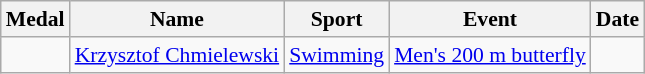<table class="wikitable sortable" style="font-size:90%;">
<tr>
<th>Medal</th>
<th>Name</th>
<th>Sport</th>
<th>Event</th>
<th>Date</th>
</tr>
<tr>
<td></td>
<td><a href='#'>Krzysztof Chmielewski</a></td>
<td><a href='#'>Swimming</a></td>
<td><a href='#'>Men's 200 m butterfly</a></td>
<td></td>
</tr>
</table>
